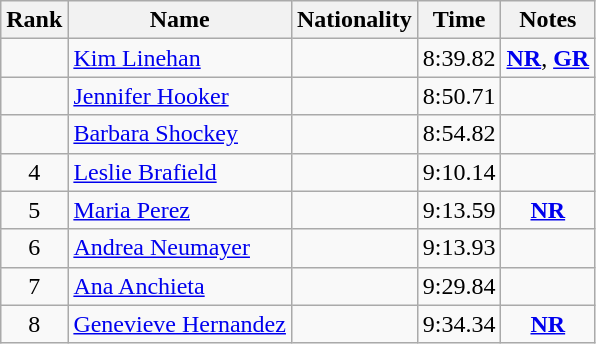<table class="wikitable sortable" style="text-align:center">
<tr>
<th>Rank</th>
<th>Name</th>
<th>Nationality</th>
<th>Time</th>
<th>Notes</th>
</tr>
<tr>
<td></td>
<td align=left><a href='#'>Kim Linehan</a></td>
<td align=left></td>
<td>8:39.82</td>
<td><strong><a href='#'>NR</a></strong>, <strong><a href='#'>GR</a></strong></td>
</tr>
<tr>
<td></td>
<td align=left><a href='#'>Jennifer Hooker</a></td>
<td align=left></td>
<td>8:50.71</td>
<td></td>
</tr>
<tr>
<td></td>
<td align=left><a href='#'>Barbara Shockey</a></td>
<td align=left></td>
<td>8:54.82</td>
<td></td>
</tr>
<tr>
<td>4</td>
<td align=left><a href='#'>Leslie Brafield</a></td>
<td align=left></td>
<td>9:10.14</td>
<td></td>
</tr>
<tr>
<td>5</td>
<td align=left><a href='#'>Maria Perez</a></td>
<td align=left></td>
<td>9:13.59</td>
<td><strong><a href='#'>NR</a></strong></td>
</tr>
<tr>
<td>6</td>
<td align=left><a href='#'>Andrea Neumayer</a></td>
<td align=left></td>
<td>9:13.93</td>
<td></td>
</tr>
<tr>
<td>7</td>
<td align=left><a href='#'>Ana Anchieta</a></td>
<td align=left></td>
<td>9:29.84</td>
<td></td>
</tr>
<tr>
<td>8</td>
<td align=left><a href='#'>Genevieve Hernandez</a></td>
<td align=left></td>
<td>9:34.34</td>
<td><strong><a href='#'>NR</a></strong></td>
</tr>
</table>
